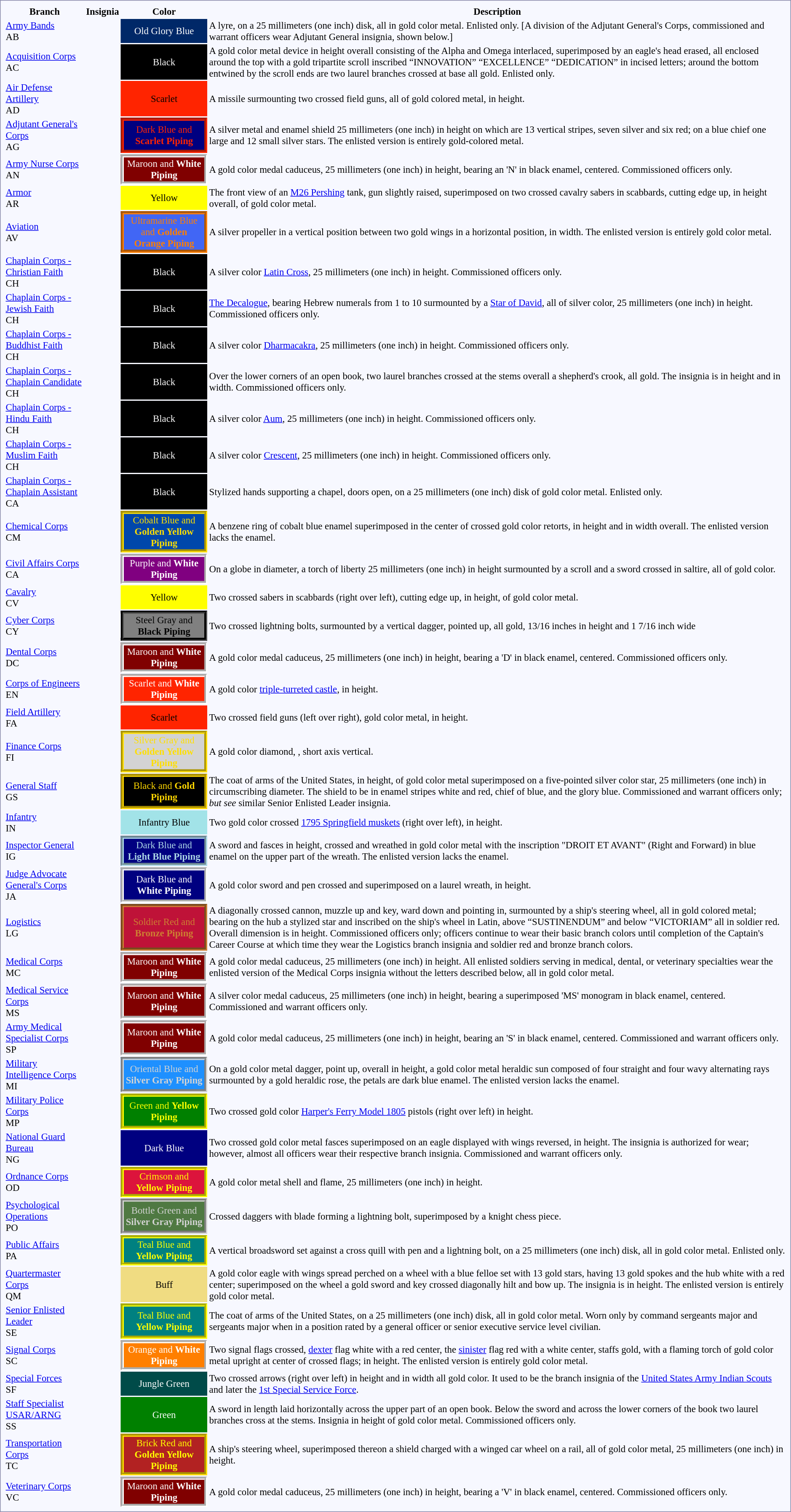<table style="border:1px solid #8888aa; background-color:#f7f8ff; padding:5px; font-size:95%; float: left; margin: 0px 12px 12px 0px;">
<tr>
<th>Branch</th>
<th>Insignia</th>
<th>Color</th>
<th>Description</th>
</tr>
<tr>
<td align="left"><a href='#'>Army Bands</a><br>AB</td>
<td align="center"></td>
<td align="center" style="background: #002868; color:white;">Old Glory Blue</td>
<td>A lyre, on a 25 millimeters (one inch) disk, all in gold color metal. Enlisted only.  [A division of the Adjutant General's Corps, commissioned and warrant officers wear Adjutant General insignia, shown below.]</td>
</tr>
<tr>
<td align="left"><a href='#'>Acquisition Corps</a><br>AC</td>
<td align="center"></td>
<td align="center" style="background:black; color:white;">Black</td>
<td>A gold color metal device  in height overall consisting of the Alpha and Omega interlaced, superimposed by an eagle's head erased, all enclosed around the top with a gold tripartite scroll inscribed “INNOVATION” “EXCELLENCE” “DEDICATION” in incised letters; around the bottom entwined by the scroll ends are two laurel branches crossed at base all gold. Enlisted only.</td>
</tr>
<tr>
<td align="left"><a href='#'>Air Defense Artillery</a><br>AD</td>
<td align="center"></td>
<td align="center" style="background:#ff2400; color:black;">Scarlet</td>
<td>A missile surmounting two crossed field guns, all of gold colored metal,  in height.</td>
</tr>
<tr>
<td align="left"><a href='#'>Adjutant General's Corps</a><br>AG</td>
<td align="center"></td>
<td align="center" style="background:navy; border:5px groove #ff2400; color:#ff2400;">Dark Blue and <strong>Scarlet Piping</strong></td>
<td>A silver metal and enamel shield 25 millimeters (one inch) in height on which are 13 vertical stripes, seven silver and six red; on a blue chief one large and 12 small silver stars. The enlisted version is entirely gold-colored metal.</td>
</tr>
<tr>
<td align="left"><a href='#'>Army Nurse Corps</a><br>AN</td>
<td align="center"></td>
<td align="center" style="background:#800000; border:5px groove #FFFFFF; color:white;">Maroon and <strong>White Piping</strong></td>
<td>A gold color medal caduceus, 25 millimeters (one inch) in height, bearing an 'N' in black enamel, centered. Commissioned officers only.</td>
</tr>
<tr>
<td align="left"><a href='#'>Armor</a><br>AR</td>
<td align="center"></td>
<td align="center" style="background:yellow; color:black;">Yellow</td>
<td>The front view of an <a href='#'>M26 Pershing</a> tank, gun slightly raised, superimposed on two crossed cavalry sabers in scabbards, cutting edge up,  in height overall, of gold color metal.</td>
</tr>
<tr>
<td align="left"><a href='#'>Aviation</a><br>AV</td>
<td align="center"></td>
<td align="center" style="background:#4166f5; border:5px groove #FF7F00; color:#FF7F00;">Ultramarine Blue and <strong>Golden Orange Piping</strong></td>
<td>A silver propeller in a vertical position between two gold wings in a horizontal position,  in width. The enlisted version is entirely gold color metal.</td>
</tr>
<tr>
<td align="left"><a href='#'>Chaplain Corps - Christian Faith</a><br>CH</td>
<td align="center"></td>
<td align="center" style="background:black; color:white;">Black</td>
<td>A silver color <a href='#'>Latin Cross</a>, 25 millimeters (one inch) in height. Commissioned officers only.</td>
</tr>
<tr>
<td align="left"><a href='#'>Chaplain Corps - Jewish Faith</a><br>CH</td>
<td align="center"></td>
<td align="center" style="background:black; color:white;">Black</td>
<td><a href='#'>The Decalogue</a>, bearing Hebrew numerals from 1 to 10 surmounted by a <a href='#'>Star of David</a>, all of silver color, 25 millimeters (one inch) in height. Commissioned officers only.</td>
</tr>
<tr>
<td align="left"><a href='#'>Chaplain Corps - Buddhist Faith</a><br>CH</td>
<td align="center"></td>
<td align="center" style="background:black; color:white;">Black</td>
<td>A silver color <a href='#'>Dharmacakra</a>, 25 millimeters (one inch) in height. Commissioned officers only.</td>
</tr>
<tr>
<td align="left"><a href='#'>Chaplain Corps - Chaplain Candidate</a><br>CH</td>
<td align="center"></td>
<td align="center" style="background:black; color:white;">Black</td>
<td>Over the lower corners of an open book, two laurel branches crossed at the stems overall a shepherd's crook, all gold. The insignia is  in height and  in width. Commissioned officers only.</td>
</tr>
<tr>
<td align="left"><a href='#'>Chaplain Corps - Hindu Faith</a><br>CH</td>
<td align="center"></td>
<td align="center" style="background:black; color:white;">Black</td>
<td>A silver color <a href='#'>Aum</a>, 25 millimeters (one inch) in height. Commissioned officers only.</td>
</tr>
<tr>
<td align="left"><a href='#'>Chaplain Corps - Muslim Faith</a><br>CH</td>
<td align="center"></td>
<td align="center" style="background:black; color:white;">Black</td>
<td>A silver color <a href='#'>Crescent</a>, 25 millimeters (one inch) in height. Commissioned officers only.</td>
</tr>
<tr>
<td align="left"><a href='#'>Chaplain Corps - Chaplain Assistant</a><br>CA</td>
<td align="center"></td>
<td align="center" style="background:black; color:white;">Black</td>
<td>Stylized hands supporting a chapel, doors open, on a 25 millimeters (one inch) disk of gold color metal. Enlisted only.</td>
</tr>
<tr>
<td align="left"><a href='#'>Chemical Corps</a><br>CM</td>
<td align="center"></td>
<td align="center" style="background:#0047AB; border:5px groove #FFDF00; color: #FFDF00;">Cobalt Blue and <strong>Golden Yellow Piping</strong></td>
<td>A benzene ring of cobalt blue enamel superimposed in the center of crossed gold color retorts,  in height and  in width overall. The enlisted version lacks the enamel.</td>
</tr>
<tr>
<td align="left"><a href='#'>Civil Affairs Corps</a><br>CA</td>
<td align="center"></td>
<td align="center" style="background:purple; border:5px groove #FFFFFF; color:white;">Purple and <strong>White Piping</strong></td>
<td>On a globe  in diameter, a torch of liberty 25 millimeters (one inch) in height surmounted by a scroll and a sword crossed in saltire, all of gold color.</td>
</tr>
<tr>
<td align="left"><a href='#'>Cavalry</a><br>CV</td>
<td align="center"></td>
<td align="center" style="background:yellow; color:black;">Yellow</td>
<td>Two crossed sabers in scabbards (right over left), cutting edge up,  in height, of gold color metal.</td>
</tr>
<tr>
<td align="left"><a href='#'>Cyber Corps</a><br>CY</td>
<td align="center"></td>
<td align="center" style="background:gray; border:5px groove black; color:black;">Steel Gray and <strong>Black Piping</strong></td>
<td>Two crossed lightning bolts, surmounted by a vertical dagger, pointed up, all gold, 13/16 inches in height and 1 7/16 inch wide</td>
</tr>
<tr>
<td align="left"><a href='#'>Dental Corps</a><br>DC</td>
<td align="center"></td>
<td align="center" style="background:#800000; border:5px groove #FFFFFF; color:white;">Maroon and <strong>White Piping</strong></td>
<td>A gold color medal caduceus, 25 millimeters (one inch) in height, bearing a 'D' in black enamel, centered. Commissioned officers only.</td>
</tr>
<tr>
<td align="left"><a href='#'>Corps of Engineers</a><br>EN</td>
<td align="center"></td>
<td align="center" style="background:#FF2400; border:5px groove #FFFFFF; color:white;">Scarlet and <strong>White Piping</strong></td>
<td>A gold color <a href='#'>triple-turreted castle</a>,  in height.</td>
</tr>
<tr>
<td align="left"><a href='#'>Field Artillery</a><br>FA</td>
<td align="center"></td>
<td align="center" style="background: #ff2400; color:black;">Scarlet</td>
<td>Two crossed field guns (left over right), gold color metal,  in height.</td>
</tr>
<tr>
<td align="left"><a href='#'>Finance Corps</a><br>FI</td>
<td align="center"></td>
<td align="center" style="background:#D3D3D3; border:5px groove #FFDF00; color:#FFDF00;">Silver Gray and <strong>Golden Yellow Piping</strong></td>
<td>A gold color diamond, , short axis vertical.</td>
</tr>
<tr>
<td align="left"><a href='#'>General Staff</a><br>GS</td>
<td align="center"></td>
<td align="center" style="background:#000000; border:5px groove #FFD700; color:#FFD700;">Black and <strong>Gold Piping</strong></td>
<td>The coat of arms of the United States,  in height, of gold color metal superimposed on a five-pointed silver color star, 25 millimeters (one inch) in circumscribing diameter. The shield to be in enamel stripes white and red, chief of blue, and the glory blue. Commissioned and warrant officers only; <em>but see</em> similar Senior Enlisted Leader insignia.</td>
</tr>
<tr>
<td align="left"><a href='#'>Infantry</a><br>IN</td>
<td align="center"></td>
<td align="center" style="background:#A2e3e8; color:black;">Infantry Blue</td>
<td>Two gold color crossed <a href='#'>1795 Springfield muskets</a> (right over left),  in height.</td>
</tr>
<tr>
<td align="left"><a href='#'>Inspector General</a><br>IG</td>
<td align="center"></td>
<td align="center" style="background:navy; border:5px groove #ADD8E6; color:#ADD8E6;">Dark Blue and <strong>Light Blue Piping</strong></td>
<td>A sword and fasces  in height, crossed and wreathed in gold color metal with the inscription "DROIT ET AVANT" (Right and Forward) in blue enamel on the upper part of the wreath. The enlisted version lacks the enamel.</td>
</tr>
<tr>
<td align="left"><a href='#'>Judge Advocate General's Corps</a><br>JA</td>
<td align="center"></td>
<td align="center" style="background:navy; border:5px groove #FFFFFF; color:white;">Dark Blue and <strong>White Piping</strong></td>
<td>A gold color sword and pen crossed and superimposed on a laurel wreath,  in height.</td>
</tr>
<tr>
<td align="left"><a href='#'>Logistics</a><br>LG</td>
<td align="center"></td>
<td align="center" style="background: #BF1238; border:5px groove #CD7F32; color: #CD7F32;">Soldier Red and <strong>Bronze Piping</strong></td>
<td>A diagonally crossed cannon, muzzle up and key, ward down and pointing in, surmounted by a ship's steering wheel, all in gold colored metal; bearing on the hub a stylized star and inscribed on the ship's wheel in Latin, above “SUSTINENDUM” and below “VICTORIAM” all in soldier red. Overall dimension is  in height. Commissioned officers only; officers continue to wear their basic branch colors until completion of the Captain's Career Course at which time they wear the Logistics branch insignia and soldier red and bronze branch colors.</td>
</tr>
<tr>
<td align="left"><a href='#'>Medical Corps</a><br>MC</td>
<td align="center"></td>
<td align="center" style="background:#800000; border:5px groove #FFFFFF; color:white;">Maroon and <strong>White Piping</strong></td>
<td>A gold color medal caduceus, 25 millimeters (one inch) in height. All enlisted soldiers serving in medical, dental, or veterinary specialties wear the enlisted version of the Medical Corps insignia without the letters described below, all in gold color metal.</td>
</tr>
<tr>
<td align="left"><a href='#'>Medical Service Corps</a><br>MS</td>
<td align="center"></td>
<td align="center" style="background:#800000; border:5px groove #FFFFFF; color:white;">Maroon and <strong>White Piping</strong></td>
<td>A silver color medal caduceus, 25 millimeters (one inch) in height, bearing a superimposed 'MS' monogram in black enamel, centered. Commissioned and warrant officers only.</td>
</tr>
<tr>
<td align="left"><a href='#'>Army Medical Specialist Corps</a><br>SP</td>
<td align="center"></td>
<td align="center" style="background:#800000; border:5px groove #FFFFFF; color:white;">Maroon and <strong>White Piping</strong></td>
<td>A gold color medal caduceus, 25 millimeters (one inch) in height, bearing an 'S' in black enamel, centered. Commissioned and warrant officers only.</td>
</tr>
<tr>
<td align="left"><a href='#'>Military Intelligence Corps</a><br>MI</td>
<td align="center"></td>
<td align="center" style="background:#1E90FF; border:5px groove #D3D3D3; color:#D3D3D3;">Oriental Blue and <strong>Silver Gray Piping</strong></td>
<td>On a gold color metal dagger, point up,  overall in height, a gold color metal heraldic sun composed of four straight and four wavy alternating rays surmounted by a gold heraldic rose, the petals are dark blue enamel. The enlisted version lacks the enamel.</td>
</tr>
<tr>
<td align="left"><a href='#'>Military Police Corps</a><br>MP</td>
<td align="center"></td>
<td align="center" style="background:green; border:5px groove yellow; color:yellow;">Green and <strong>Yellow Piping</strong></td>
<td>Two crossed gold color <a href='#'>Harper's Ferry Model 1805</a> pistols (right over left)  in height.</td>
</tr>
<tr>
<td align="left"><a href='#'>National Guard Bureau</a><br>NG</td>
<td align="center"></td>
<td align="center" style="background:navy; color:white;">Dark Blue</td>
<td>Two crossed gold color metal fasces superimposed on an eagle displayed with wings reversed,  in height. The insignia is authorized for wear; however, almost all officers wear their respective branch insignia. Commissioned and warrant officers only.</td>
</tr>
<tr>
<td align="left"><a href='#'>Ordnance Corps</a><br>OD</td>
<td align="center"></td>
<td align="center" style="background:crimson; border:5px groove yellow; color:yellow;">Crimson and <strong>Yellow Piping</strong></td>
<td>A gold color metal shell and flame, 25 millimeters (one inch) in height.</td>
</tr>
<tr>
<td align="left"><a href='#'>Psychological Operations</a><br>PO</td>
<td align="center"></td>
<td align="center" style="background:#4F7942; border:5px groove #D3D3D3; color:#D3D3D3;">Bottle Green and <strong>Silver Gray Piping</strong></td>
<td>Crossed daggers with blade forming a lightning bolt, superimposed by a knight chess piece.</td>
</tr>
<tr>
<td align="left"><a href='#'>Public Affairs</a><br>PA</td>
<td align="center"></td>
<td align="center" style="background:#008080; border:5px groove yellow; color:yellow;">Teal Blue and <strong>Yellow Piping</strong></td>
<td>A vertical broadsword set against a cross quill with pen and a lightning bolt, on a 25 millimeters (one inch) disk, all in gold color metal. Enlisted only.</td>
</tr>
<tr>
<td align="left"><a href='#'>Quartermaster Corps</a><br>QM</td>
<td align="center"></td>
<td align="center" style="background:#F0DC82; color:black;">Buff</td>
<td>A gold color eagle with wings spread perched on a wheel with a blue felloe set with 13 gold stars, having 13 gold spokes and the hub white with a red center; superimposed on the wheel a gold sword and key crossed diagonally hilt and bow up. The insignia is  in height. The enlisted version is entirely gold color metal.</td>
</tr>
<tr>
<td align="left"><a href='#'>Senior Enlisted Leader</a><br>SE</td>
<td align="center"></td>
<td align="center" style="background:#008080; border:5px groove yellow; color:yellow;">Teal Blue and <strong>Yellow Piping</strong></td>
<td>The coat of arms of the United States, on a 25 millimeters (one inch) disk, all in gold color metal. Worn only by command sergeants major and sergeants major when in a position rated by a general officer or senior executive service level civilian.</td>
</tr>
<tr>
<td align="left"><a href='#'>Signal Corps</a><br>SC</td>
<td align="center"></td>
<td align="center" style="background:#FF7F00; border:5px groove #FFFFFF; color:white;">Orange and <strong>White Piping</strong></td>
<td>Two signal flags crossed, <a href='#'>dexter</a> flag white with a red center, the <a href='#'>sinister</a> flag red with a white center, staffs gold, with a flaming torch of gold color metal upright at center of crossed flags;  in height. The enlisted version is entirely gold color metal.</td>
</tr>
<tr>
<td align="left"><a href='#'>Special Forces</a><br>SF</td>
<td align="center"></td>
<td align="center" style="background:#004B49; color:white;">Jungle Green</td>
<td>Two crossed arrows (right over left)  in height and  in width all gold color. It used to be the branch insignia of the <a href='#'>United States Army Indian Scouts</a> and later the <a href='#'>1st Special Service Force</a>.</td>
</tr>
<tr>
<td align="left"><a href='#'>Staff Specialist USAR/ARNG</a><br>SS</td>
<td align="center"></td>
<td align="center" style="background:green; color:white;">Green</td>
<td>A sword  in length laid horizontally across the upper part of an open book. Below the sword and across the lower corners of the book two laurel branches cross at the stems. Insignia  in height of gold color metal. Commissioned officers only.</td>
</tr>
<tr>
<td align="left"><a href='#'>Transportation Corps</a><br>TC</td>
<td align="center"></td>
<td align="center" style="background:#B22222; border:5px groove #FFDF00; color:yellow;">Brick Red and <strong>Golden Yellow Piping</strong></td>
<td>A ship's steering wheel, superimposed thereon a shield charged with a winged car wheel on a rail, all of gold color metal, 25 millimeters (one inch) in height.</td>
</tr>
<tr>
<td align="left"><a href='#'>Veterinary Corps</a><br>VC</td>
<td align="center"></td>
<td align="center" style="background:#800000; border:5px groove #FFFFFF; color:white;">Maroon and <strong>White Piping</strong></td>
<td>A gold color medal caduceus, 25 millimeters (one inch) in height, bearing a 'V' in black enamel, centered. Commissioned officers only.</td>
</tr>
</table>
